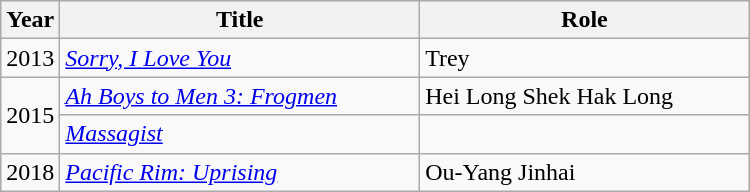<table class="wikitable" style="width:500px">
<tr>
<th width=10>Year</th>
<th>Title</th>
<th>Role</th>
</tr>
<tr>
<td>2013</td>
<td><em><a href='#'>Sorry, I Love You</a> </em></td>
<td>Trey</td>
</tr>
<tr>
<td rowspan="2">2015</td>
<td><em><a href='#'>Ah Boys to Men 3: Frogmen</a></em></td>
<td>Hei Long Shek Hak Long</td>
</tr>
<tr>
<td><em><a href='#'>Massagist</a></em></td>
<td></td>
</tr>
<tr>
<td>2018</td>
<td><em><a href='#'>Pacific Rim: Uprising</a></em></td>
<td>Ou-Yang Jinhai</td>
</tr>
</table>
